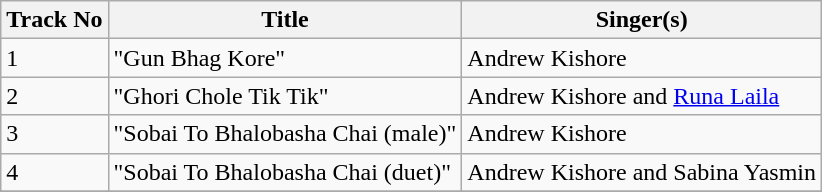<table class="wikitable">
<tr>
<th>Track No</th>
<th>Title</th>
<th>Singer(s)</th>
</tr>
<tr>
<td>1</td>
<td>"Gun Bhag Kore"</td>
<td>Andrew Kishore</td>
</tr>
<tr>
<td>2</td>
<td>"Ghori Chole Tik Tik"</td>
<td>Andrew Kishore and <a href='#'>Runa Laila</a></td>
</tr>
<tr>
<td>3</td>
<td>"Sobai To Bhalobasha Chai (male)"</td>
<td>Andrew Kishore</td>
</tr>
<tr>
<td>4</td>
<td>"Sobai To Bhalobasha Chai (duet)"</td>
<td>Andrew Kishore and Sabina Yasmin</td>
</tr>
<tr>
</tr>
</table>
